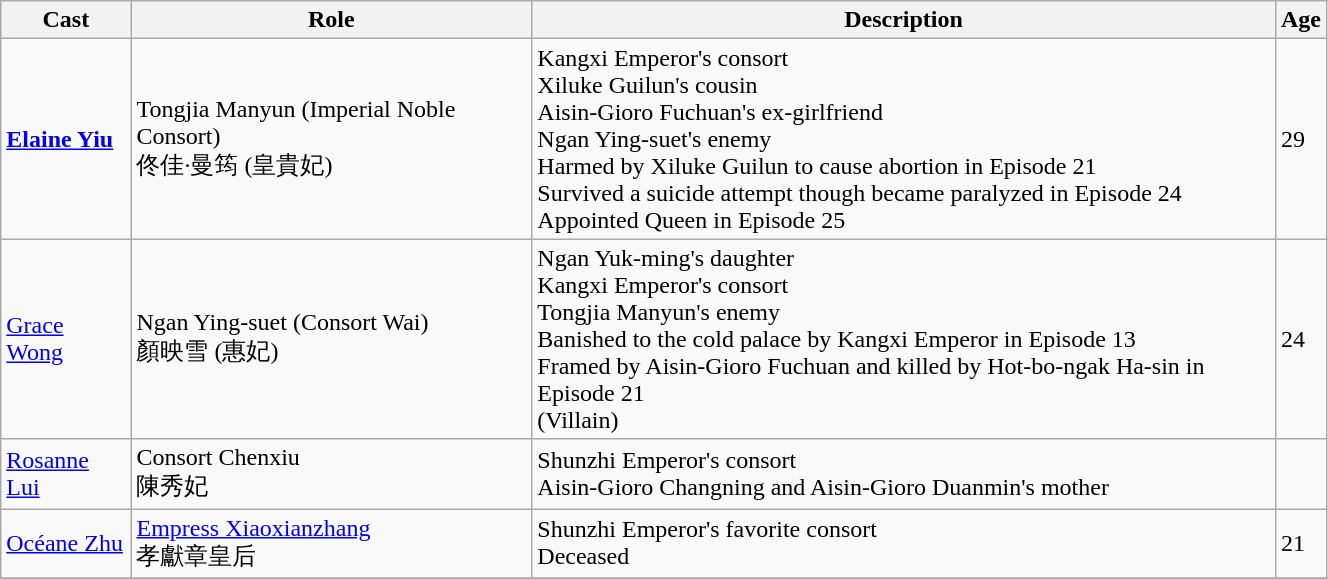<table class="wikitable" width="70%">
<tr>
<th>Cast</th>
<th>Role</th>
<th>Description</th>
<th>Age</th>
</tr>
<tr>
<td><strong><a href='#'>Elaine Yiu</a></strong></td>
<td>Tongjia Manyun (Imperial Noble Consort)<br>佟佳·曼筠 (皇貴妃)</td>
<td>Kangxi Emperor's consort<br>Xiluke Guilun's cousin<br>Aisin-Gioro Fuchuan's ex-girlfriend<br>Ngan Ying-suet's enemy<br>Harmed by Xiluke Guilun to cause abortion in Episode 21<br>Survived a suicide attempt though became paralyzed in Episode 24<br>Appointed Queen in Episode 25</td>
<td>29</td>
</tr>
<tr>
<td><a href='#'>Grace Wong</a></td>
<td>Ngan Ying-suet (Consort Wai)<br>顏映雪 (惠妃)</td>
<td>Ngan Yuk-ming's daughter<br>Kangxi Emperor's consort<br>Tongjia Manyun's enemy<br>Banished to the cold palace by Kangxi Emperor in Episode 13<br>Framed by Aisin-Gioro Fuchuan and killed by Hot-bo-ngak Ha-sin in Episode 21<br>(Villain)</td>
<td>24</td>
</tr>
<tr>
<td><a href='#'>Rosanne Lui</a></td>
<td>Consort Chenxiu<br>陳秀妃</td>
<td>Shunzhi Emperor's consort<br>Aisin-Gioro Changning and Aisin-Gioro Duanmin's mother</td>
<td></td>
</tr>
<tr>
<td><a href='#'>Océane Zhu</a></td>
<td><a href='#'>Empress Xiaoxianzhang</a><br>孝獻章皇后</td>
<td>Shunzhi Emperor's favorite consort<br>Deceased</td>
<td>21</td>
</tr>
<tr>
</tr>
</table>
